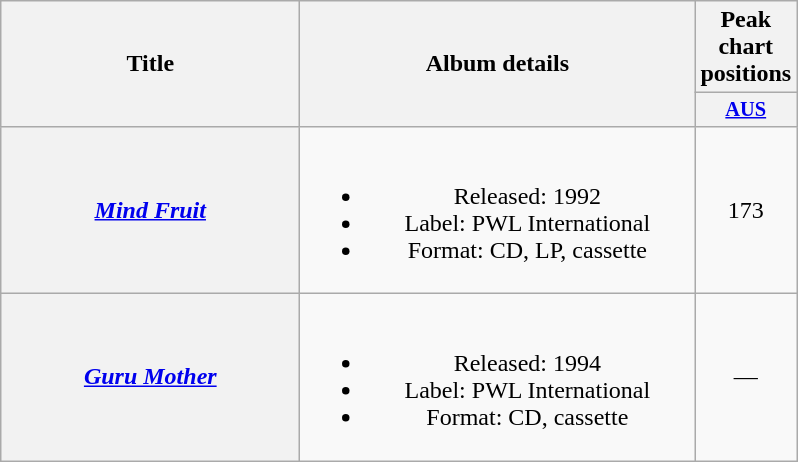<table class="wikitable plainrowheaders" style="text-align:center;" border="1">
<tr>
<th scope="col" rowspan="2" style="width:12em;">Title</th>
<th scope="col" rowspan="2" style="width:16em;">Album details</th>
<th scope="col" colspan="1">Peak chart<br>positions</th>
</tr>
<tr>
<th scope="col" style="width:3em; font-size:85%"><a href='#'>AUS</a><br></th>
</tr>
<tr>
<th scope="row"><em><a href='#'>Mind Fruit</a></em></th>
<td><br><ul><li>Released: 1992</li><li>Label: PWL International</li><li>Format: CD, LP, cassette</li></ul></td>
<td>173</td>
</tr>
<tr>
<th scope="row"><em><a href='#'>Guru Mother</a></em></th>
<td><br><ul><li>Released: 1994</li><li>Label: PWL International</li><li>Format: CD, cassette</li></ul></td>
<td>—</td>
</tr>
</table>
